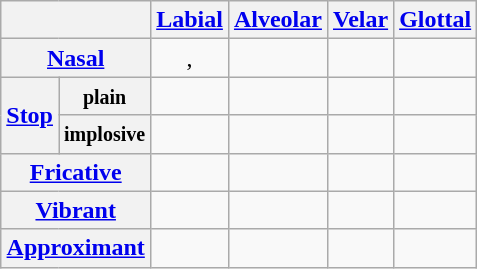<table class="wikitable" style="text-align:center;">
<tr>
<th colspan="2"></th>
<th><a href='#'>Labial</a></th>
<th><a href='#'>Alveolar</a></th>
<th><a href='#'>Velar</a></th>
<th><a href='#'>Glottal</a></th>
</tr>
<tr>
<th colspan="2"><a href='#'>Nasal</a></th>
<td>, </td>
<td></td>
<td></td>
<td></td>
</tr>
<tr>
<th rowspan="2"><a href='#'>Stop</a></th>
<th><small>plain</small></th>
<td></td>
<td></td>
<td></td>
<td></td>
</tr>
<tr>
<th><small>implosive</small></th>
<td></td>
<td></td>
<td></td>
<td></td>
</tr>
<tr>
<th colspan="2"><a href='#'>Fricative</a></th>
<td></td>
<td></td>
<td></td>
<td></td>
</tr>
<tr>
<th colspan="2"><a href='#'>Vibrant</a></th>
<td></td>
<td></td>
<td></td>
<td></td>
</tr>
<tr>
<th colspan="2"><a href='#'>Approximant</a></th>
<td></td>
<td></td>
<td></td>
<td></td>
</tr>
</table>
